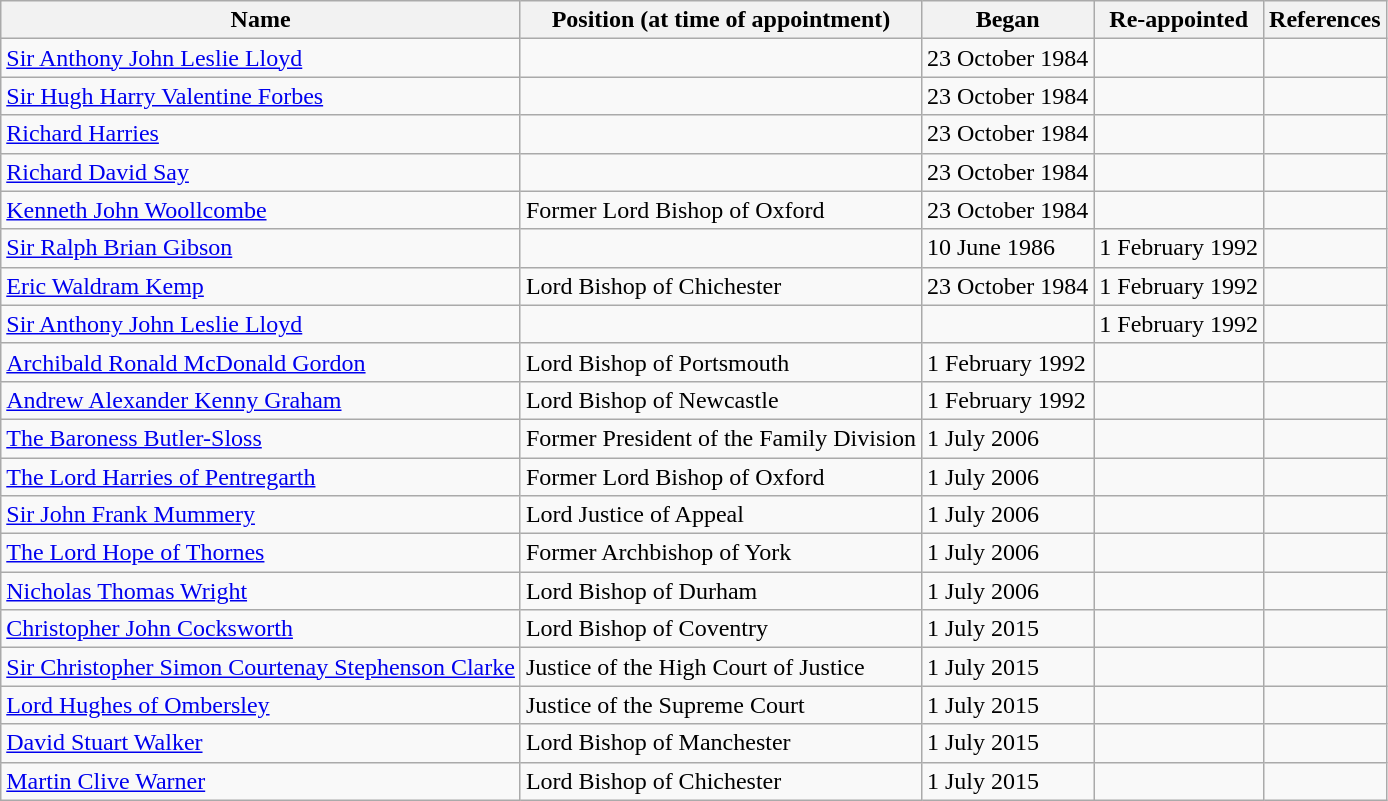<table class="wikitable">
<tr>
<th>Name</th>
<th>Position (at time of appointment)</th>
<th>Began</th>
<th>Re-appointed</th>
<th>References</th>
</tr>
<tr>
<td><a href='#'>Sir Anthony John Leslie Lloyd</a></td>
<td></td>
<td>23 October 1984</td>
<td></td>
<td></td>
</tr>
<tr>
<td><a href='#'>Sir Hugh Harry Valentine Forbes</a></td>
<td></td>
<td>23 October 1984</td>
<td></td>
<td></td>
</tr>
<tr>
<td><a href='#'>Richard Harries</a></td>
<td></td>
<td>23 October 1984</td>
<td></td>
<td></td>
</tr>
<tr>
<td><a href='#'>Richard David Say</a></td>
<td></td>
<td>23 October 1984</td>
<td></td>
<td></td>
</tr>
<tr>
<td><a href='#'>Kenneth John Woollcombe</a></td>
<td>Former Lord Bishop of Oxford</td>
<td>23 October 1984</td>
<td></td>
<td></td>
</tr>
<tr>
<td><a href='#'>Sir Ralph Brian Gibson</a></td>
<td></td>
<td>10 June 1986</td>
<td>1 February 1992</td>
<td></td>
</tr>
<tr>
<td><a href='#'>Eric Waldram Kemp</a></td>
<td>Lord Bishop of Chichester</td>
<td>23 October 1984</td>
<td>1 February 1992</td>
<td></td>
</tr>
<tr>
<td><a href='#'>Sir Anthony John Leslie Lloyd</a></td>
<td></td>
<td></td>
<td>1 February 1992</td>
<td></td>
</tr>
<tr>
<td><a href='#'>Archibald Ronald McDonald Gordon</a></td>
<td>Lord Bishop of Portsmouth</td>
<td>1 February 1992</td>
<td></td>
<td></td>
</tr>
<tr>
<td><a href='#'>Andrew Alexander Kenny Graham</a></td>
<td>Lord Bishop of Newcastle</td>
<td>1 February 1992</td>
<td></td>
<td></td>
</tr>
<tr>
<td><a href='#'>The Baroness Butler-Sloss</a></td>
<td>Former President of the Family Division</td>
<td>1 July 2006</td>
<td></td>
<td></td>
</tr>
<tr>
<td><a href='#'>The Lord Harries of Pentregarth</a></td>
<td>Former Lord Bishop of Oxford</td>
<td>1 July 2006</td>
<td></td>
<td></td>
</tr>
<tr>
<td><a href='#'>Sir John Frank Mummery</a></td>
<td>Lord Justice of Appeal</td>
<td>1 July 2006</td>
<td></td>
<td></td>
</tr>
<tr>
<td><a href='#'>The Lord Hope of Thornes</a></td>
<td>Former Archbishop of York</td>
<td>1 July 2006</td>
<td></td>
<td></td>
</tr>
<tr>
<td><a href='#'>Nicholas Thomas Wright</a></td>
<td>Lord Bishop of Durham</td>
<td>1 July 2006</td>
<td></td>
<td></td>
</tr>
<tr>
<td><a href='#'>Christopher John Cocksworth</a></td>
<td>Lord Bishop of Coventry</td>
<td>1 July 2015</td>
<td></td>
<td></td>
</tr>
<tr>
<td><a href='#'>Sir Christopher Simon Courtenay Stephenson Clarke</a></td>
<td>Justice of the High Court of Justice</td>
<td>1 July 2015</td>
<td></td>
<td></td>
</tr>
<tr>
<td><a href='#'>Lord Hughes of Ombersley</a></td>
<td>Justice of the Supreme Court</td>
<td>1 July 2015</td>
<td></td>
<td></td>
</tr>
<tr>
<td><a href='#'>David Stuart Walker</a></td>
<td>Lord Bishop of Manchester</td>
<td>1 July 2015</td>
<td></td>
<td></td>
</tr>
<tr>
<td><a href='#'>Martin Clive Warner</a></td>
<td>Lord Bishop of Chichester</td>
<td>1 July 2015</td>
<td></td>
<td></td>
</tr>
</table>
